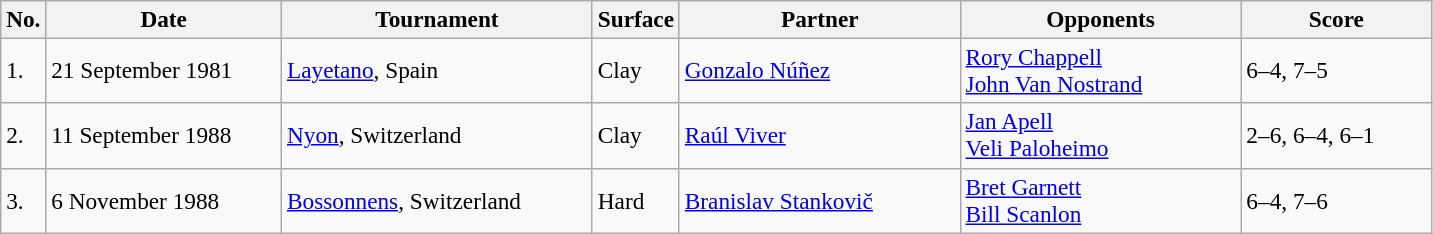<table class="sortable wikitable" style=font-size:97%>
<tr>
<th style="width:20px" class="unsortable">No.</th>
<th style="width:150px">Date</th>
<th style="width:200px">Tournament</th>
<th style="width:50px">Surface</th>
<th style="width:180px">Partner</th>
<th style="width:180px">Opponents</th>
<th style="width:120px" class="unsortable">Score</th>
</tr>
<tr>
<td>1.</td>
<td>21 September 1981</td>
<td><a href='#'>Layetano</a>, Spain</td>
<td>Clay</td>
<td> <a href='#'>Gonzalo Núñez</a></td>
<td> <a href='#'>Rory Chappell</a><br> <a href='#'>John Van Nostrand</a></td>
<td>6–4, 7–5</td>
</tr>
<tr>
<td>2.</td>
<td>11 September 1988</td>
<td><a href='#'>Nyon</a>, Switzerland</td>
<td>Clay</td>
<td> <a href='#'>Raúl Viver</a></td>
<td> <a href='#'>Jan Apell</a><br> <a href='#'>Veli Paloheimo</a></td>
<td>2–6, 6–4, 6–1</td>
</tr>
<tr>
<td>3.</td>
<td>6 November 1988</td>
<td><a href='#'>Bossonnens</a>, Switzerland</td>
<td>Hard</td>
<td> <a href='#'>Branislav Stankovič</a></td>
<td> <a href='#'>Bret Garnett</a><br> <a href='#'>Bill Scanlon</a></td>
<td>6–4, 7–6</td>
</tr>
</table>
